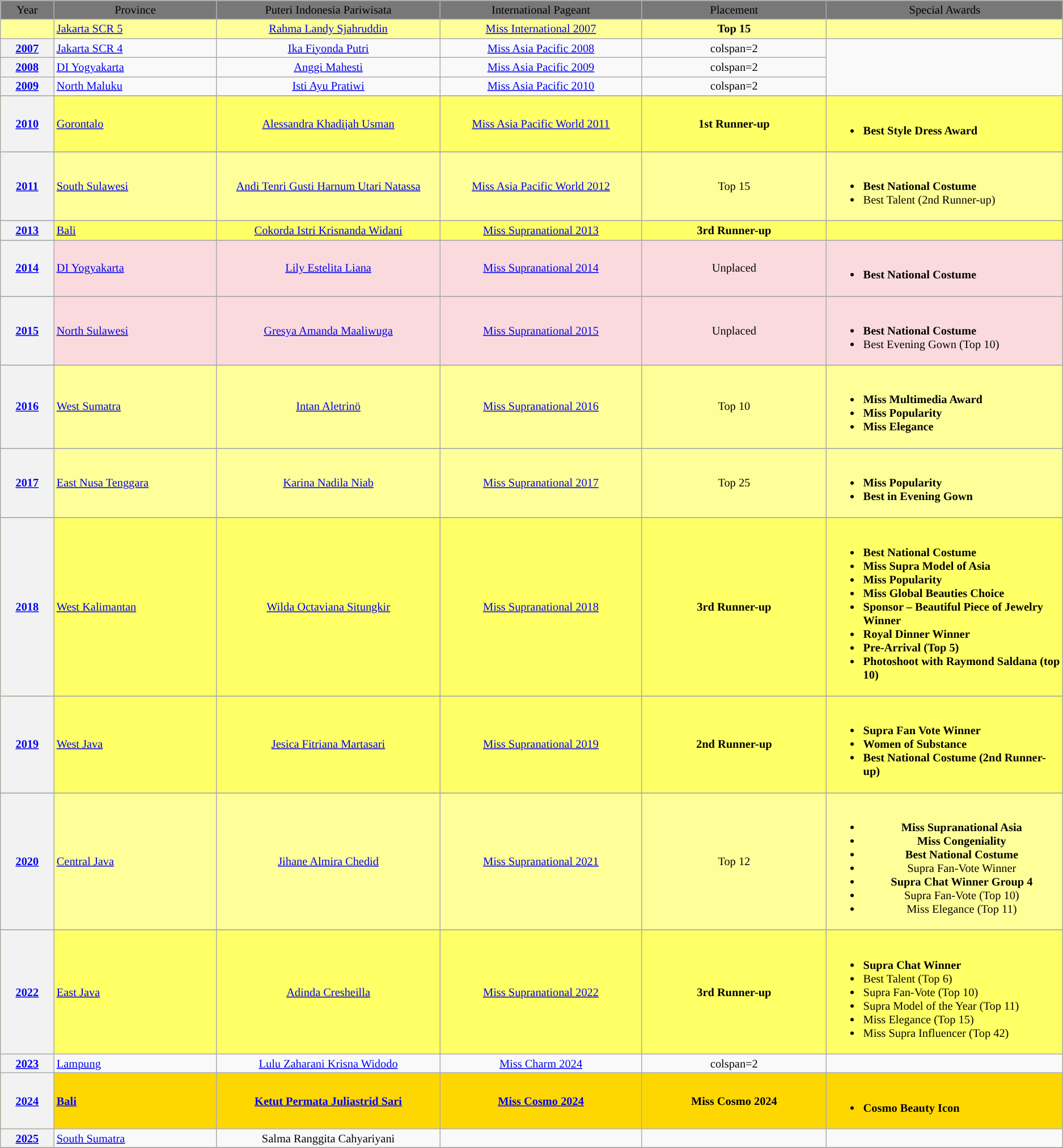<table class="wikitable" style="font-size: 85%; text-align:center">
<tr bgcolor="#787878" colspan=10 align="center">
<td width="60"><span>Year</span></td>
<td width="200"><span>Province</span></td>
<td width="280"><span>Puteri Indonesia Pariwisata</span></td>
<td width="250"><span>International Pageant</span></td>
<td width="230"><span>Placement</span></td>
<td width="290"><span>Special Awards</span></td>
</tr>
<tr style="background-color:#FFFF99; ">
<td></td>
<td align="left"><a href='#'>Jakarta SCR 5</a></td>
<td><a href='#'>Rahma Landy Sjahruddin</a></td>
<td><a href='#'>Miss International 2007</a></td>
<td><strong>Top 15</strong></td>
<td></td>
</tr>
<tr>
<th><a href='#'>2007</a></th>
<td align="left"><a href='#'>Jakarta SCR 4</a></td>
<td><a href='#'>Ika Fiyonda Putri</a></td>
<td><a href='#'>Miss Asia Pacific 2008</a></td>
<td>colspan=2 </td>
</tr>
<tr>
<th><a href='#'>2008</a></th>
<td align="left"><a href='#'>DI Yogyakarta</a></td>
<td><a href='#'>Anggi Mahesti</a></td>
<td><a href='#'>Miss Asia Pacific 2009</a></td>
<td>colspan=2 </td>
</tr>
<tr>
<th><a href='#'>2009</a></th>
<td align="left"><a href='#'>North Maluku</a></td>
<td><a href='#'>Isti Ayu Pratiwi</a></td>
<td><a href='#'>Miss Asia Pacific 2010</a></td>
<td>colspan=2 </td>
</tr>
<tr>
</tr>
<tr styl>
</tr>
<tr style="background-color:#FFFF66; ">
<th><a href='#'>2010</a></th>
<td align="left"><a href='#'>Gorontalo</a></td>
<td><a href='#'>Alessandra Khadijah Usman</a></td>
<td><a href='#'>Miss Asia Pacific World 2011</a></td>
<td><strong>1st Runner-up</strong></td>
<td align="left"><br><ul><li><strong>Best Style Dress Award</strong></li></ul></td>
</tr>
<tr>
</tr>
<tr style="background-color:#FFFF99; ">
<th><a href='#'>2011</a></th>
<td align="left"><a href='#'>South Sulawesi</a></td>
<td><a href='#'>Andi Tenri Gusti Harnum Utari Natassa</a></td>
<td><a href='#'>Miss Asia Pacific World 2012</a></td>
<td>Top 15</td>
<td align="left"><br><ul><li><strong>Best National Costume</strong></li><li>Best Talent (2nd Runner-up)</li></ul></td>
</tr>
<tr>
</tr>
<tr style="background-color:#FFFF66; ">
<th><a href='#'>2013</a></th>
<td align="left"><a href='#'>Bali</a></td>
<td><a href='#'>Cokorda Istri Krisnanda Widani</a></td>
<td><a href='#'>Miss Supranational 2013</a></td>
<td><strong>3rd Runner-up</strong></td>
<td></td>
</tr>
<tr>
</tr>
<tr style="background-color:#FADADD; ">
<th><a href='#'>2014</a></th>
<td align="left"><a href='#'>DI Yogyakarta</a></td>
<td><a href='#'>Lily Estelita Liana</a></td>
<td><a href='#'>Miss Supranational 2014</a></td>
<td>Unplaced</td>
<td align="left"><br><ul><li><strong>Best National Costume</strong></li></ul></td>
</tr>
<tr>
</tr>
<tr style="background-color:#FADADD; ">
<th><a href='#'>2015</a></th>
<td align="left"><a href='#'>North Sulawesi</a></td>
<td><a href='#'>Gresya Amanda Maaliwuga</a></td>
<td><a href='#'>Miss Supranational 2015</a></td>
<td>Unplaced</td>
<td align="left"><br><ul><li><strong>Best National Costume</strong></li><li>Best Evening Gown (Top 10)</li></ul></td>
</tr>
<tr>
</tr>
<tr style="background-color:#FFFF99; ">
<th><a href='#'>2016</a></th>
<td align="left"><a href='#'>West Sumatra</a></td>
<td><a href='#'>Intan Aletrinö</a></td>
<td><a href='#'>Miss Supranational 2016</a></td>
<td>Top 10</td>
<td align="left"><br><ul><li><strong>Miss Multimedia Award</strong></li><li><strong>Miss Popularity</strong></li><li><strong>Miss Elegance</strong></li></ul></td>
</tr>
<tr>
</tr>
<tr style="background-color:#FFFF99; ">
<th><a href='#'>2017</a></th>
<td align="left"><a href='#'>East Nusa Tenggara</a></td>
<td><a href='#'>Karina Nadila Niab</a></td>
<td><a href='#'>Miss Supranational 2017</a></td>
<td>Top 25</td>
<td align="left"><br><ul><li><strong>Miss Popularity</strong></li><li><strong>Best in Evening Gown</strong></li></ul></td>
</tr>
<tr>
</tr>
<tr style="background-color:#FFFF66; ">
<th><a href='#'>2018</a></th>
<td align="left"><a href='#'>West Kalimantan</a></td>
<td><a href='#'>Wilda Octaviana Situngkir</a></td>
<td><a href='#'>Miss Supranational 2018</a></td>
<td><strong>3rd Runner-up</strong></td>
<td align="left"><br><ul><li><strong>Best National Costume</strong></li><li><strong>Miss Supra Model of Asia</strong></li><li><strong>Miss Popularity</strong></li><li><strong>Miss Global Beauties Choice</strong></li><li><strong>Sponsor – Beautiful Piece of Jewelry Winner</strong></li><li><strong>Royal Dinner Winner</strong></li><li><strong>Pre-Arrival (Top 5)</strong></li><li><strong>Photoshoot with Raymond Saldana (top 10)</strong></li></ul></td>
</tr>
<tr>
</tr>
<tr style="background-color:#FFFF66;">
<th><a href='#'>2019</a></th>
<td align="left"><a href='#'>West Java</a></td>
<td><a href='#'>Jesica Fitriana Martasari</a></td>
<td><a href='#'>Miss Supranational 2019</a></td>
<td><strong>2nd Runner-up</strong></td>
<td align="left"><br><ul><li><strong>Supra Fan Vote Winner</strong></li><li><strong>Women of Substance</strong></li><li><strong>Best National Costume (2nd Runner-up)</strong></li></ul></td>
</tr>
<tr>
</tr>
<tr style="background-color:#FFFF99; ">
<th><a href='#'>2020</a></th>
<td align="left"><a href='#'>Central Java</a></td>
<td><a href='#'>Jihane Almira Chedid</a></td>
<td><a href='#'>Miss Supranational 2021</a></td>
<td>Top 12</td>
<td><br><ul><li><strong>Miss Supranational Asia</strong></li><li><strong>Miss Congeniality</strong></li><li><strong>Best National Costume</strong></li><li>Supra Fan-Vote Winner</li><li><strong>Supra Chat Winner Group 4</strong></li><li>Supra Fan-Vote (Top 10)</li><li>Miss Elegance (Top 11)</li></ul></td>
</tr>
<tr>
</tr>
<tr style="background-color:#FFFF66;">
<th><a href='#'>2022</a></th>
<td align="left"><a href='#'>East Java</a></td>
<td><a href='#'>Adinda Cresheilla</a></td>
<td><a href='#'>Miss Supranational 2022</a></td>
<td><strong>3rd Runner-up</strong></td>
<td align="left"><br><ul><li><strong>Supra Chat Winner</strong></li><li>Best Talent (Top 6)</li><li>Supra Fan-Vote (Top 10)</li><li>Supra Model of the Year (Top 11)</li><li>Miss Elegance (Top 15)</li><li>Miss Supra Influencer (Top 42)</li></ul></td>
</tr>
<tr>
<th><a href='#'>2023</a></th>
<td align="left"><a href='#'>Lampung</a></td>
<td><a href='#'>Lulu Zaharani Krisna Widodo</a></td>
<td><a href='#'>Miss Charm 2024</a></td>
<td>colspan=2 </td>
</tr>
<tr style="background-color:gold; font-weight: bold ">
<th><a href='#'>2024</a></th>
<td align="left"><a href='#'>Bali</a></td>
<td><a href='#'>Ketut Permata Juliastrid Sari</a></td>
<td><a href='#'>Miss Cosmo 2024</a></td>
<td>Miss Cosmo 2024</td>
<td align="left"><br><ul><li>Cosmo Beauty Icon</li></ul></td>
</tr>
<tr>
<th><a href='#'>2025</a></th>
<td align="left"><a href='#'>South Sumatra</a></td>
<td>Salma Ranggita Cahyariyani</td>
<td></td>
<td></td>
<td></td>
</tr>
<tr>
</tr>
</table>
